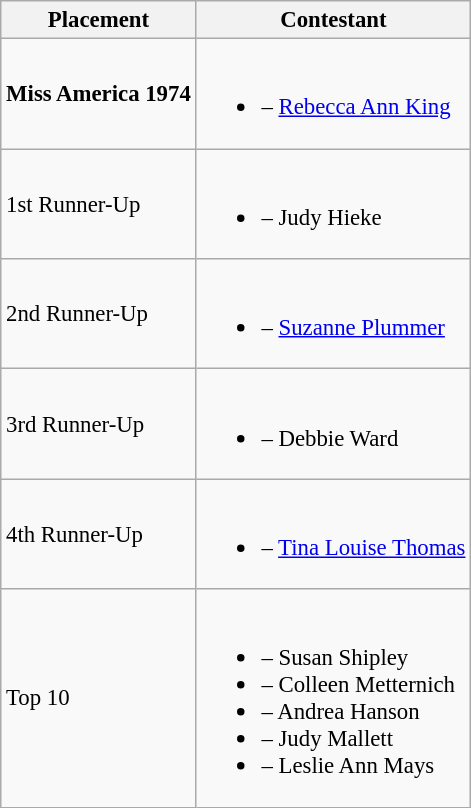<table class="wikitable sortable" style="font-size: 95%;">
<tr>
<th>Placement</th>
<th>Contestant</th>
</tr>
<tr>
<td><strong>Miss America 1974</strong></td>
<td><br><ul><li> – <a href='#'>Rebecca Ann King</a></li></ul></td>
</tr>
<tr>
<td>1st Runner-Up</td>
<td><br><ul><li> – Judy Hieke</li></ul></td>
</tr>
<tr>
<td>2nd Runner-Up</td>
<td><br><ul><li> – <a href='#'>Suzanne Plummer</a></li></ul></td>
</tr>
<tr>
<td>3rd Runner-Up</td>
<td><br><ul><li> – Debbie Ward</li></ul></td>
</tr>
<tr>
<td>4th Runner-Up</td>
<td><br><ul><li> – <a href='#'>Tina Louise Thomas</a></li></ul></td>
</tr>
<tr>
<td>Top 10</td>
<td><br><ul><li> – Susan Shipley</li><li> – Colleen Metternich</li><li> – Andrea Hanson</li><li> – Judy Mallett</li><li> – Leslie Ann Mays</li></ul></td>
</tr>
</table>
